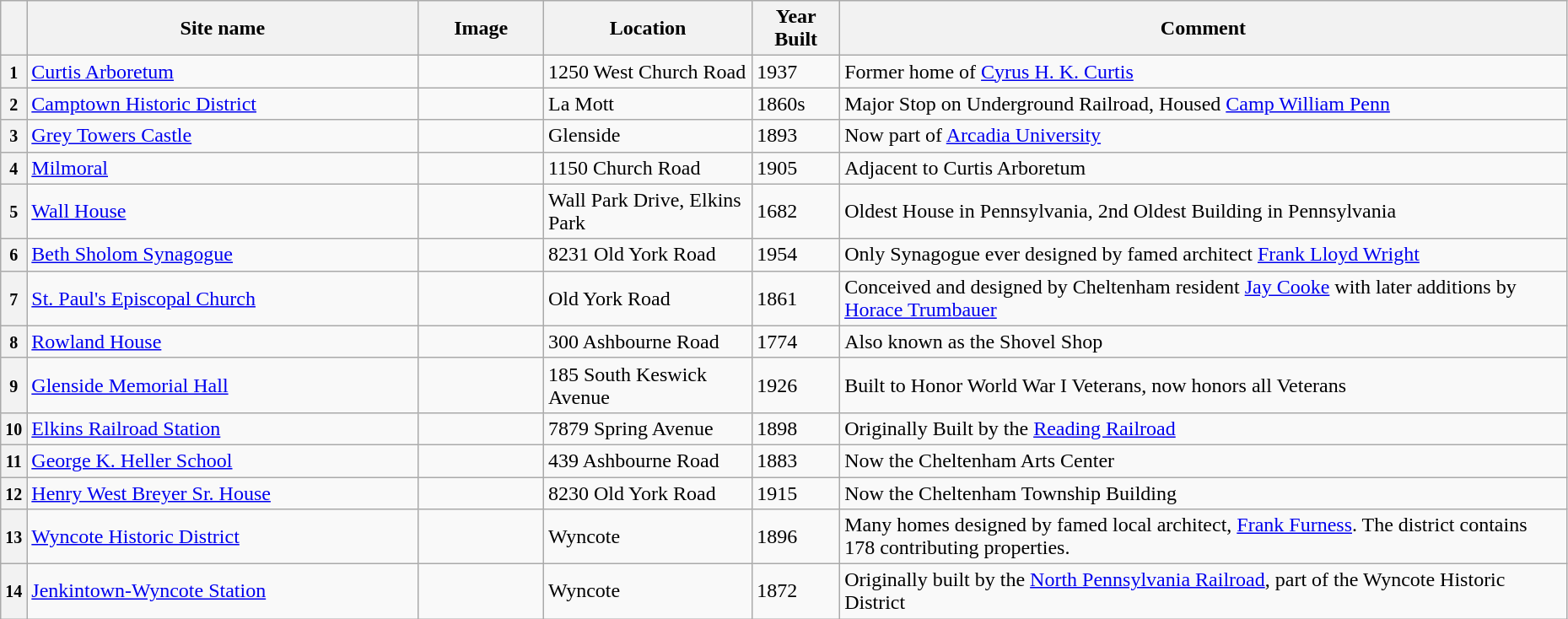<table class="wikitable sortable" style="width:98%">
<tr>
<th></th>
<th width = 25% ><strong>Site name</strong></th>
<th width = 8% class="unsortable" ><strong>Image</strong></th>
<th><strong>Location</strong></th>
<th class="sortable" ><strong>Year Built</strong></th>
<th class="unsortable" ><strong>Comment</strong></th>
</tr>
<tr ->
<th><small>1</small></th>
<td><a href='#'>Curtis Arboretum</a></td>
<td></td>
<td>1250 West Church Road</td>
<td>1937</td>
<td>Former home of <a href='#'>Cyrus H. K. Curtis</a></td>
</tr>
<tr ->
<th><small>2</small></th>
<td><a href='#'>Camptown Historic District</a></td>
<td></td>
<td>La Mott</td>
<td>1860s</td>
<td>Major Stop on Underground Railroad, Housed <a href='#'>Camp William Penn</a></td>
</tr>
<tr ->
<th><small>3</small></th>
<td><a href='#'>Grey Towers Castle</a></td>
<td></td>
<td>Glenside</td>
<td>1893</td>
<td>Now part of <a href='#'>Arcadia University</a></td>
</tr>
<tr ->
<th><small>4</small></th>
<td><a href='#'>Milmoral</a></td>
<td></td>
<td>1150 Church Road</td>
<td>1905</td>
<td>Adjacent to Curtis Arboretum</td>
</tr>
<tr ->
<th><small>5</small></th>
<td><a href='#'>Wall House</a></td>
<td></td>
<td>Wall Park Drive, Elkins Park</td>
<td>1682</td>
<td>Oldest House in Pennsylvania, 2nd Oldest Building in Pennsylvania</td>
</tr>
<tr ->
<th><small>6</small></th>
<td><a href='#'>Beth Sholom Synagogue</a></td>
<td></td>
<td>8231 Old York Road</td>
<td>1954</td>
<td>Only Synagogue ever designed by famed architect <a href='#'>Frank Lloyd Wright</a></td>
</tr>
<tr ->
<th><small>7</small></th>
<td><a href='#'>St. Paul's Episcopal Church</a></td>
<td></td>
<td>Old York Road</td>
<td>1861</td>
<td>Conceived and designed by Cheltenham resident <a href='#'>Jay Cooke</a> with later additions by <a href='#'>Horace Trumbauer</a></td>
</tr>
<tr ->
<th><small>8</small></th>
<td><a href='#'>Rowland House</a></td>
<td></td>
<td>300 Ashbourne Road</td>
<td>1774</td>
<td>Also known as the Shovel Shop</td>
</tr>
<tr ->
<th><small>9</small></th>
<td><a href='#'>Glenside Memorial Hall</a></td>
<td></td>
<td>185 South Keswick Avenue</td>
<td>1926</td>
<td>Built to Honor World War I Veterans, now honors all Veterans</td>
</tr>
<tr ->
<th><small>10</small></th>
<td><a href='#'>Elkins Railroad Station</a></td>
<td></td>
<td>7879 Spring Avenue</td>
<td>1898</td>
<td>Originally Built by the <a href='#'>Reading Railroad</a></td>
</tr>
<tr ->
<th><small>11</small></th>
<td><a href='#'>George K. Heller School</a></td>
<td></td>
<td>439 Ashbourne Road</td>
<td>1883</td>
<td>Now the Cheltenham Arts Center</td>
</tr>
<tr ->
<th><small>12</small></th>
<td><a href='#'>Henry West Breyer Sr. House</a></td>
<td></td>
<td>8230 Old York Road</td>
<td>1915</td>
<td>Now the Cheltenham Township Building</td>
</tr>
<tr ->
<th><small>13</small></th>
<td><a href='#'>Wyncote Historic District</a></td>
<td></td>
<td>Wyncote</td>
<td>1896</td>
<td>Many homes designed by famed local architect, <a href='#'>Frank Furness</a>. The district contains 178 contributing properties.</td>
</tr>
<tr ->
<th><small>14</small></th>
<td><a href='#'>Jenkintown-Wyncote Station</a></td>
<td></td>
<td>Wyncote</td>
<td>1872</td>
<td>Originally built by the <a href='#'>North Pennsylvania Railroad</a>, part of the Wyncote Historic District</td>
</tr>
</table>
